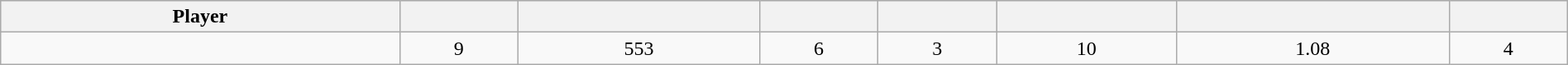<table class="wikitable sortable" style="width:100%;">
<tr style="text-align:center; background:#ddd;">
<th>Player</th>
<th></th>
<th></th>
<th></th>
<th></th>
<th></th>
<th></th>
<th></th>
</tr>
<tr align=center>
<td></td>
<td>9</td>
<td>553</td>
<td>6</td>
<td>3</td>
<td>10</td>
<td>1.08</td>
<td>4</td>
</tr>
</table>
